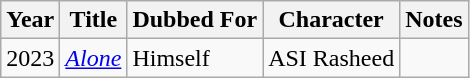<table class="wikitable">
<tr>
<th>Year</th>
<th>Title</th>
<th>Dubbed For</th>
<th>Character</th>
<th>Notes</th>
</tr>
<tr>
<td>2023</td>
<td><em><a href='#'>Alone</a></em></td>
<td>Himself</td>
<td>ASI Rasheed</td>
<td></td>
</tr>
</table>
